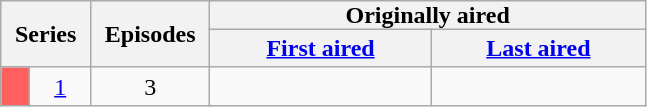<table class="wikitable plainrowheaders" style="text-align:center;">
<tr>
<th scope="col" style="padding:0 9px;" rowspan="2" colspan="2">Series</th>
<th scope="col" style="padding:0 9px;" colspan="2" rowspan="2">Episodes</th>
<th scope="col" style="padding:0 90px;" colspan="2">Originally aired</th>
</tr>
<tr>
<th scope="col"><a href='#'>First aired</a></th>
<th scope="col"><a href='#'>Last aired</a></th>
</tr>
<tr>
<td scope="row" style="background:#FF5F5F;"></td>
<td><a href='#'>1</a></td>
<td colspan="2">3</td>
<td></td>
<td></td>
</tr>
</table>
